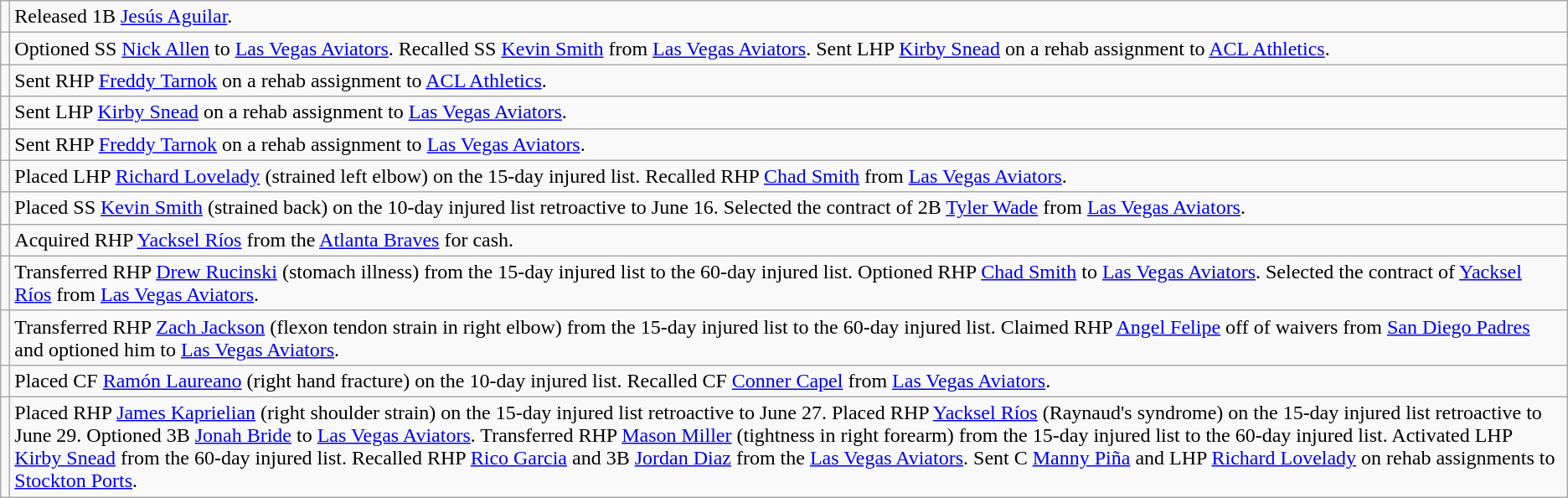<table class="wikitable">
<tr>
<td></td>
<td>Released 1B <a href='#'>Jesús Aguilar</a>.</td>
</tr>
<tr>
<td></td>
<td>Optioned SS <a href='#'>Nick Allen</a> to <a href='#'>Las Vegas Aviators</a>. Recalled SS <a href='#'>Kevin Smith</a> from <a href='#'>Las Vegas Aviators</a>. Sent LHP <a href='#'>Kirby Snead</a> on a rehab assignment to <a href='#'>ACL Athletics</a>.</td>
</tr>
<tr>
<td></td>
<td>Sent RHP <a href='#'>Freddy Tarnok</a> on a rehab assignment to <a href='#'>ACL Athletics</a>.</td>
</tr>
<tr>
<td></td>
<td>Sent LHP <a href='#'>Kirby Snead</a> on a rehab assignment to <a href='#'>Las Vegas Aviators</a>.</td>
</tr>
<tr>
<td></td>
<td>Sent RHP <a href='#'>Freddy Tarnok</a> on a rehab assignment to <a href='#'>Las Vegas Aviators</a>.</td>
</tr>
<tr>
<td></td>
<td>Placed LHP <a href='#'>Richard Lovelady</a> (strained left elbow) on the 15-day injured list. Recalled RHP <a href='#'>Chad Smith</a> from <a href='#'>Las Vegas Aviators</a>.</td>
</tr>
<tr>
<td></td>
<td>Placed SS <a href='#'>Kevin Smith</a> (strained back) on the 10-day injured list retroactive to June 16. Selected the contract of 2B <a href='#'>Tyler Wade</a> from <a href='#'>Las Vegas Aviators</a>.</td>
</tr>
<tr>
<td></td>
<td>Acquired RHP <a href='#'>Yacksel Ríos</a> from the <a href='#'>Atlanta Braves</a> for cash.</td>
</tr>
<tr>
<td></td>
<td>Transferred RHP <a href='#'>Drew Rucinski</a> (stomach illness) from the 15-day injured list to the 60-day injured list. Optioned RHP <a href='#'>Chad Smith</a> to <a href='#'>Las Vegas Aviators</a>. Selected the contract of <a href='#'>Yacksel Ríos</a> from <a href='#'>Las Vegas Aviators</a>.</td>
</tr>
<tr>
<td></td>
<td>Transferred RHP <a href='#'>Zach Jackson</a> (flexon tendon strain in right elbow) from the 15-day injured list to the 60-day injured list. Claimed RHP <a href='#'>Angel Felipe</a> off of waivers from <a href='#'>San Diego Padres</a> and optioned him to <a href='#'>Las Vegas Aviators</a>.</td>
</tr>
<tr>
<td></td>
<td>Placed CF <a href='#'>Ramón Laureano</a> (right hand fracture) on the 10-day injured list. Recalled CF <a href='#'>Conner Capel</a> from <a href='#'>Las Vegas Aviators</a>.</td>
</tr>
<tr>
<td></td>
<td>Placed RHP <a href='#'>James Kaprielian</a> (right shoulder strain) on the 15-day injured list retroactive to June 27. Placed RHP <a href='#'>Yacksel Ríos</a> (Raynaud's syndrome) on the 15-day injured list retroactive to June 29. Optioned 3B <a href='#'>Jonah Bride</a> to <a href='#'>Las Vegas Aviators</a>. Transferred RHP <a href='#'>Mason Miller</a> (tightness in right forearm) from the 15-day injured list to the 60-day injured list. Activated LHP <a href='#'>Kirby Snead</a> from the 60-day injured list. Recalled RHP <a href='#'>Rico Garcia</a> and 3B <a href='#'>Jordan Diaz</a> from the <a href='#'>Las Vegas Aviators</a>. Sent C <a href='#'>Manny Piña</a> and LHP <a href='#'>Richard Lovelady</a> on rehab assignments to <a href='#'>Stockton Ports</a>.</td>
</tr>
</table>
